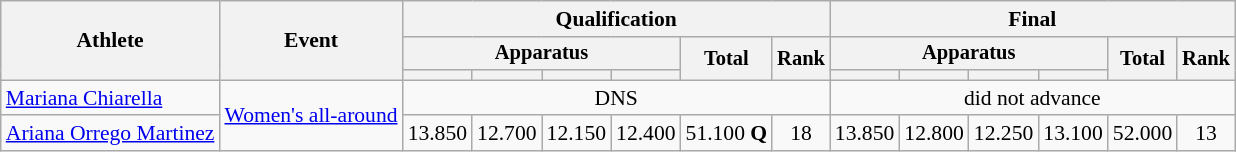<table class="wikitable" style="font-size:90%">
<tr>
<th rowspan=3>Athlete</th>
<th rowspan=3>Event</th>
<th colspan=6>Qualification</th>
<th colspan=6>Final</th>
</tr>
<tr style="font-size:95%">
<th colspan=4>Apparatus</th>
<th rowspan=2>Total</th>
<th rowspan=2>Rank</th>
<th colspan=4>Apparatus</th>
<th rowspan=2>Total</th>
<th rowspan=2>Rank</th>
</tr>
<tr style="font-size:95%">
<th></th>
<th></th>
<th></th>
<th></th>
<th></th>
<th></th>
<th></th>
<th></th>
</tr>
<tr align=center>
<td align=left><a href='#'>Mariana Chiarella</a></td>
<td style="text-align:left;" rowspan="2"><a href='#'>Women's all-around</a></td>
<td colspan="6">DNS</td>
<td colspan="6">did not advance</td>
</tr>
<tr align=center>
<td align=left><a href='#'>Ariana Orrego Martinez</a></td>
<td>13.850</td>
<td>12.700</td>
<td>12.150</td>
<td>12.400</td>
<td>51.100 <strong>Q</strong></td>
<td>18</td>
<td>13.850</td>
<td>12.800</td>
<td>12.250</td>
<td>13.100</td>
<td>52.000</td>
<td>13</td>
</tr>
</table>
